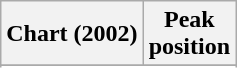<table class="wikitable sortable plainrowheaders">
<tr>
<th scope="col">Chart (2002)</th>
<th scope="col">Peak<br>position</th>
</tr>
<tr>
</tr>
<tr>
</tr>
<tr>
</tr>
<tr>
</tr>
<tr>
</tr>
</table>
